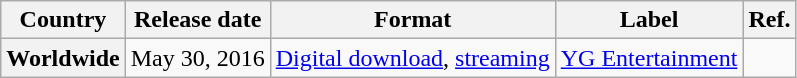<table class="wikitable plainrowheaders">
<tr>
<th style="text-align:center;">Country</th>
<th style="text-align:center;">Release date</th>
<th style="text-align:center;">Format</th>
<th style="text-align:center;">Label</th>
<th>Ref.</th>
</tr>
<tr>
<th scope="row">Worldwide</th>
<td style="text-align:center;">May 30, 2016</td>
<td><a href='#'>Digital download</a>, <a href='#'>streaming</a></td>
<td><a href='#'>YG Entertainment</a></td>
<td></td>
</tr>
</table>
